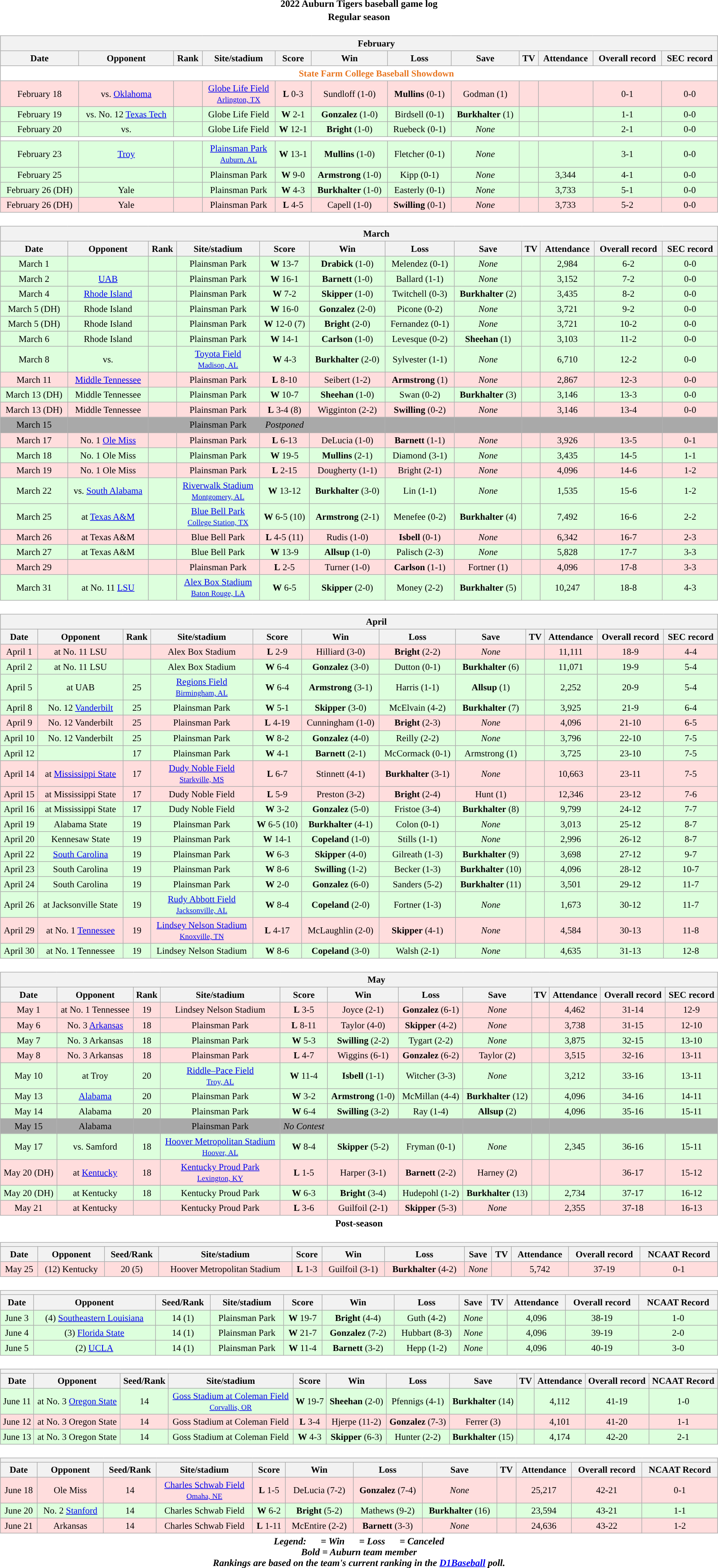<table class="toccolours" width=95% style="clear:both; margin:1.5em auto; text-align:center;">
<tr>
<th colspan=2>2022 Auburn Tigers baseball game log</th>
</tr>
<tr>
<th colspan=2>Regular season</th>
</tr>
<tr valign="top">
<td><br><table class="wikitable collapsible" style="margin:auto; width:100%; text-align:center; font-size:95%">
<tr>
<th colspan=12 style="padding-left:4em;">February</th>
</tr>
<tr>
<th>Date</th>
<th>Opponent</th>
<th>Rank</th>
<th>Site/stadium</th>
<th>Score</th>
<th>Win</th>
<th>Loss</th>
<th>Save</th>
<th>TV</th>
<th>Attendance</th>
<th>Overall record</th>
<th>SEC record</th>
</tr>
<tr>
<th colspan=12 style="padding-left:4em;background:#FFFFFF; color:#E87722;">State Farm College Baseball Showdown</th>
</tr>
<tr align="center" bgcolor="ffdddd">
<td>February 18</td>
<td>vs. <a href='#'>Oklahoma</a></td>
<td></td>
<td><a href='#'>Globe Life Field</a><br><small><a href='#'>Arlington, TX</a></small></td>
<td><strong>L</strong> 0-3</td>
<td>Sundloff (1-0)</td>
<td><strong>Mullins</strong> (0-1)</td>
<td>Godman (1)</td>
<td></td>
<td></td>
<td>0-1</td>
<td>0-0</td>
</tr>
<tr align="center" bgcolor="ddffdd">
<td>February 19</td>
<td>vs. No. 12 <a href='#'>Texas Tech</a></td>
<td></td>
<td>Globe Life Field</td>
<td><strong>W</strong> 2-1</td>
<td><strong>Gonzalez</strong> (1-0)</td>
<td>Birdsell (0-1)</td>
<td><strong>Burkhalter</strong> (1)</td>
<td></td>
<td></td>
<td>1-1</td>
<td>0-0</td>
</tr>
<tr align="center" bgcolor="ddffdd">
<td>February 20</td>
<td>vs. </td>
<td></td>
<td>Globe Life Field</td>
<td><strong>W</strong> 12-1</td>
<td><strong>Bright</strong> (1-0)</td>
<td>Ruebeck (0-1)</td>
<td><em>None</em></td>
<td></td>
<td></td>
<td>2-1</td>
<td>0-0</td>
</tr>
<tr>
<th colspan=12 style="padding-left:4em;background:#FFFFFF; color:white"></th>
</tr>
<tr align="center" bgcolor="ddffdd">
<td>February 23</td>
<td><a href='#'>Troy</a></td>
<td></td>
<td><a href='#'>Plainsman Park</a><br><small><a href='#'>Auburn, AL</a></small></td>
<td><strong>W</strong> 13-1</td>
<td><strong>Mullins</strong> (1-0)</td>
<td>Fletcher (0-1)</td>
<td><em>None</em></td>
<td></td>
<td></td>
<td>3-1</td>
<td>0-0</td>
</tr>
<tr align="center" bgcolor="ddffdd">
<td>February 25</td>
<td></td>
<td></td>
<td>Plainsman Park</td>
<td><strong>W</strong> 9-0</td>
<td><strong>Armstrong</strong> (1-0)</td>
<td>Kipp (0-1)</td>
<td><em>None</em></td>
<td></td>
<td>3,344</td>
<td>4-1</td>
<td>0-0</td>
</tr>
<tr align="center" bgcolor="ddffdd">
<td>February 26 (DH)</td>
<td>Yale</td>
<td></td>
<td>Plainsman Park</td>
<td><strong>W</strong> 4-3</td>
<td><strong>Burkhalter</strong> (1-0)</td>
<td>Easterly (0-1)</td>
<td><em>None</em></td>
<td></td>
<td>3,733</td>
<td>5-1</td>
<td>0-0</td>
</tr>
<tr align="center" bgcolor="ffdddd">
<td>February 26 (DH)</td>
<td>Yale</td>
<td></td>
<td>Plainsman Park</td>
<td><strong>L</strong> 4-5</td>
<td>Capell (1-0)</td>
<td><strong>Swilling</strong> (0-1)</td>
<td><em>None</em></td>
<td></td>
<td>3,733</td>
<td>5-2</td>
<td>0-0</td>
</tr>
</table>
</td>
</tr>
<tr>
<td><br><table class="wikitable collapsible " style="margin:auto; width:100%; text-align:center; font-size:95%">
<tr>
<th colspan=12 style="padding-left:4em;">March</th>
</tr>
<tr>
<th>Date</th>
<th>Opponent</th>
<th>Rank</th>
<th>Site/stadium</th>
<th>Score</th>
<th>Win</th>
<th>Loss</th>
<th>Save</th>
<th>TV</th>
<th>Attendance</th>
<th>Overall record</th>
<th>SEC record</th>
</tr>
<tr align="center" bgcolor="ddffdd">
<td>March 1</td>
<td></td>
<td></td>
<td>Plainsman Park</td>
<td><strong>W</strong> 13-7</td>
<td><strong>Drabick</strong> (1-0)</td>
<td>Melendez (0-1)</td>
<td><em>None</em></td>
<td></td>
<td>2,984</td>
<td>6-2</td>
<td>0-0</td>
</tr>
<tr align="center" bgcolor="ddffdd">
<td>March 2</td>
<td><a href='#'>UAB</a></td>
<td></td>
<td>Plainsman Park</td>
<td><strong>W</strong> 16-1</td>
<td><strong>Barnett</strong> (1-0)</td>
<td>Ballard (1-1)</td>
<td><em>None</em></td>
<td></td>
<td>3,152</td>
<td>7-2</td>
<td>0-0</td>
</tr>
<tr align="center" bgcolor="ddffdd">
<td>March 4</td>
<td><a href='#'>Rhode Island</a></td>
<td></td>
<td>Plainsman Park</td>
<td><strong>W</strong> 7-2</td>
<td><strong>Skipper</strong> (1-0)</td>
<td>Twitchell (0-3)</td>
<td><strong>Burkhalter</strong> (2)</td>
<td></td>
<td>3,435</td>
<td>8-2</td>
<td>0-0</td>
</tr>
<tr align="center" bgcolor="ddffdd">
<td>March 5 (DH)</td>
<td>Rhode Island</td>
<td></td>
<td>Plainsman Park</td>
<td><strong>W</strong> 16-0</td>
<td><strong>Gonzalez</strong> (2-0)</td>
<td>Picone (0-2)</td>
<td><em>None</em></td>
<td></td>
<td>3,721</td>
<td>9-2</td>
<td>0-0</td>
</tr>
<tr align="center" bgcolor="ddffdd">
<td>March 5 (DH)</td>
<td>Rhode Island</td>
<td></td>
<td>Plainsman Park</td>
<td><strong>W</strong> 12-0 (7)</td>
<td><strong>Bright</strong> (2-0)</td>
<td>Fernandez (0-1)</td>
<td><em>None</em></td>
<td></td>
<td>3,721</td>
<td>10-2</td>
<td>0-0</td>
</tr>
<tr align="center" bgcolor="ddffdd">
<td>March 6</td>
<td>Rhode Island</td>
<td></td>
<td>Plainsman Park</td>
<td><strong>W</strong> 14-1</td>
<td><strong>Carlson</strong> (1-0)</td>
<td>Levesque (0-2)</td>
<td><strong>Sheehan</strong> (1)</td>
<td></td>
<td>3,103</td>
<td>11-2</td>
<td>0-0</td>
</tr>
<tr align="center" bgcolor="ddffdd">
<td>March 8</td>
<td>vs. </td>
<td></td>
<td><a href='#'>Toyota Field</a><br><small><a href='#'>Madison, AL</a></small></td>
<td><strong>W</strong> 4-3</td>
<td><strong>Burkhalter</strong> (2-0)</td>
<td>Sylvester (1-1)</td>
<td><em>None</em></td>
<td></td>
<td>6,710</td>
<td>12-2</td>
<td>0-0</td>
</tr>
<tr align="center" bgcolor="ffdddd">
<td>March 11</td>
<td><a href='#'>Middle Tennessee</a></td>
<td></td>
<td>Plainsman Park</td>
<td><strong>L</strong> 8-10</td>
<td>Seibert (1-2)</td>
<td><strong>Armstrong</strong> (1)</td>
<td><em>None</em></td>
<td></td>
<td>2,867</td>
<td>12-3</td>
<td>0-0</td>
</tr>
<tr align="center" bgcolor="ddffdd">
<td>March 13 (DH)</td>
<td>Middle Tennessee</td>
<td></td>
<td>Plainsman Park</td>
<td><strong>W</strong> 10-7</td>
<td><strong>Sheehan</strong> (1-0)</td>
<td>Swan (0-2)</td>
<td><strong>Burkhalter</strong> (3)</td>
<td></td>
<td>3,146</td>
<td>13-3</td>
<td>0-0</td>
</tr>
<tr align="center" bgcolor="ffdddd">
<td>March 13 (DH)</td>
<td>Middle Tennessee</td>
<td></td>
<td>Plainsman Park</td>
<td><strong>L</strong> 3-4 (8)</td>
<td>Wigginton (2-2)</td>
<td><strong>Swilling</strong> (0-2)</td>
<td><em>None</em></td>
<td></td>
<td>3,146</td>
<td>13-4</td>
<td>0-0</td>
</tr>
<tr align="center" bgcolor="darkgray">
<td>March 15</td>
<td></td>
<td></td>
<td>Plainsman Park</td>
<td><em>Postponed</em></td>
<td></td>
<td></td>
<td></td>
<td></td>
<td></td>
<td></td>
<td></td>
</tr>
<tr align="center" bgcolor="ffdddd">
<td>March 17</td>
<td>No. 1 <a href='#'>Ole Miss</a></td>
<td></td>
<td>Plainsman Park</td>
<td><strong>L</strong> 6-13</td>
<td>DeLucia (1-0)</td>
<td><strong>Barnett</strong> (1-1)</td>
<td><em>None</em></td>
<td></td>
<td>3,926</td>
<td>13-5</td>
<td>0-1</td>
</tr>
<tr align="center" bgcolor="ddffdd">
<td>March 18</td>
<td>No. 1 Ole Miss</td>
<td></td>
<td>Plainsman Park</td>
<td><strong>W</strong> 19-5</td>
<td><strong>Mullins</strong> (2-1)</td>
<td>Diamond (3-1)</td>
<td><em>None</em></td>
<td></td>
<td>3,435</td>
<td>14-5</td>
<td>1-1</td>
</tr>
<tr align="center" bgcolor="ffdddd">
<td>March 19</td>
<td>No. 1 Ole Miss</td>
<td></td>
<td>Plainsman Park</td>
<td><strong>L</strong> 2-15</td>
<td>Dougherty (1-1)</td>
<td>Bright (2-1)</td>
<td><em>None</em></td>
<td></td>
<td>4,096</td>
<td>14-6</td>
<td>1-2</td>
</tr>
<tr align="center" bgcolor="ddffdd">
<td>March 22</td>
<td>vs. <a href='#'>South Alabama</a></td>
<td></td>
<td><a href='#'>Riverwalk Stadium</a><br><small><a href='#'>Montgomery, AL</a></small></td>
<td><strong>W</strong> 13-12</td>
<td><strong>Burkhalter</strong> (3-0)</td>
<td>Lin (1-1)</td>
<td><em>None</em></td>
<td></td>
<td>1,535</td>
<td>15-6</td>
<td>1-2</td>
</tr>
<tr align="center" bgcolor="ddffdd">
<td>March 25</td>
<td>at <a href='#'>Texas A&M</a></td>
<td></td>
<td><a href='#'>Blue Bell Park</a><br><small><a href='#'>College Station, TX</a></small></td>
<td><strong>W</strong> 6-5 (10)</td>
<td><strong>Armstrong</strong> (2-1)</td>
<td>Menefee (0-2)</td>
<td><strong>Burkhalter</strong> (4)</td>
<td></td>
<td>7,492</td>
<td>16-6</td>
<td>2-2</td>
</tr>
<tr align="center" bgcolor="ffdddd">
<td>March 26</td>
<td>at Texas A&M</td>
<td></td>
<td>Blue Bell Park</td>
<td><strong>L</strong> 4-5 (11)</td>
<td>Rudis (1-0)</td>
<td><strong>Isbell</strong> (0-1)</td>
<td><em>None</em></td>
<td></td>
<td>6,342</td>
<td>16-7</td>
<td>2-3</td>
</tr>
<tr align="center" bgcolor="ddffdd">
<td>March 27</td>
<td>at Texas A&M</td>
<td></td>
<td>Blue Bell Park</td>
<td><strong>W</strong> 13-9</td>
<td><strong>Allsup</strong> (1-0)</td>
<td>Palisch (2-3)</td>
<td><em>None</em></td>
<td></td>
<td>5,828</td>
<td>17-7</td>
<td>3-3</td>
</tr>
<tr align="center" bgcolor="ffdddd">
<td>March 29</td>
<td></td>
<td></td>
<td>Plainsman Park</td>
<td><strong>L</strong> 2-5</td>
<td>Turner (1-0)</td>
<td><strong>Carlson</strong> (1-1)</td>
<td>Fortner (1)</td>
<td></td>
<td>4,096</td>
<td>17-8</td>
<td>3-3</td>
</tr>
<tr align="center" bgcolor="ddffdd">
<td>March 31</td>
<td>at No. 11 <a href='#'>LSU</a></td>
<td></td>
<td><a href='#'>Alex Box Stadium</a><br><small><a href='#'>Baton Rouge, LA</a></small></td>
<td><strong>W</strong> 6-5</td>
<td><strong>Skipper</strong> (2-0)</td>
<td>Money (2-2)</td>
<td><strong>Burkhalter</strong> (5)</td>
<td></td>
<td>10,247</td>
<td>18-8</td>
<td>4-3</td>
</tr>
</table>
</td>
</tr>
<tr>
<td><br><table class="wikitable collapsible" style="margin:auto; width:100%; text-align:center; font-size:95%">
<tr>
<th colspan=12 style="padding-left:4em;">April</th>
</tr>
<tr>
<th>Date</th>
<th>Opponent</th>
<th>Rank</th>
<th>Site/stadium</th>
<th>Score</th>
<th>Win</th>
<th>Loss</th>
<th>Save</th>
<th>TV</th>
<th>Attendance</th>
<th>Overall record</th>
<th>SEC record</th>
</tr>
<tr align="center" bgcolor="ffdddd">
<td>April 1</td>
<td>at No. 11 LSU</td>
<td></td>
<td>Alex Box Stadium</td>
<td><strong>L</strong> 2-9</td>
<td>Hilliard (3-0)</td>
<td><strong>Bright</strong> (2-2)</td>
<td><em>None</em></td>
<td></td>
<td>11,111</td>
<td>18-9</td>
<td>4-4</td>
</tr>
<tr align="center" bgcolor="ddffdd">
<td>April 2</td>
<td>at No. 11 LSU</td>
<td></td>
<td>Alex Box Stadium</td>
<td><strong>W</strong> 6-4</td>
<td><strong>Gonzalez</strong> (3-0)</td>
<td>Dutton (0-1)</td>
<td><strong>Burkhalter</strong> (6)</td>
<td></td>
<td>11,071</td>
<td>19-9</td>
<td>5-4</td>
</tr>
<tr align="center" bgcolor="ddffdd">
<td>April 5</td>
<td>at UAB</td>
<td>25</td>
<td><a href='#'>Regions Field</a><br><small><a href='#'>Birmingham, AL</a></small></td>
<td><strong>W</strong> 6-4</td>
<td><strong>Armstrong</strong> (3-1)</td>
<td>Harris (1-1)</td>
<td><strong>Allsup</strong> (1)</td>
<td></td>
<td>2,252</td>
<td>20-9</td>
<td>5-4</td>
</tr>
<tr align="center" bgcolor="ddffdd">
<td>April 8</td>
<td>No. 12 <a href='#'>Vanderbilt</a></td>
<td>25</td>
<td>Plainsman Park</td>
<td><strong>W</strong> 5-1</td>
<td><strong>Skipper</strong> (3-0)</td>
<td>McElvain (4-2)</td>
<td><strong>Burkhalter</strong> (7)</td>
<td></td>
<td>3,925</td>
<td>21-9</td>
<td>6-4</td>
</tr>
<tr align="center" bgcolor="ffdddd">
<td>April 9</td>
<td>No. 12 Vanderbilt</td>
<td>25</td>
<td>Plainsman Park</td>
<td><strong>L</strong> 4-19</td>
<td>Cunningham (1-0)</td>
<td><strong>Bright</strong> (2-3)</td>
<td><em>None</em></td>
<td></td>
<td>4,096</td>
<td>21-10</td>
<td>6-5</td>
</tr>
<tr align="center" bgcolor="ddffdd">
<td>April 10</td>
<td>No. 12 Vanderbilt</td>
<td>25</td>
<td>Plainsman Park</td>
<td><strong>W</strong> 8-2</td>
<td><strong>Gonzalez</strong> (4-0)</td>
<td>Reilly (2-2)</td>
<td><em>None</em></td>
<td></td>
<td>3,796</td>
<td>22-10</td>
<td>7-5</td>
</tr>
<tr align="center" bgcolor="ddffdd">
<td>April 12</td>
<td></td>
<td>17</td>
<td>Plainsman Park</td>
<td><strong>W</strong> 4-1</td>
<td><strong>Barnett</strong> (2-1)</td>
<td>McCormack (0-1)</td>
<td>Armstrong (1)</td>
<td></td>
<td>3,725</td>
<td>23-10</td>
<td>7-5</td>
</tr>
<tr align="center" bgcolor="ffdddd">
<td>April 14</td>
<td>at <a href='#'>Mississippi State</a></td>
<td>17</td>
<td><a href='#'>Dudy Noble Field</a><br><small><a href='#'>Starkville, MS</a></small></td>
<td><strong>L</strong> 6-7</td>
<td>Stinnett (4-1)</td>
<td><strong>Burkhalter</strong> (3-1)</td>
<td><em>None</em></td>
<td></td>
<td>10,663</td>
<td>23-11</td>
<td>7-5</td>
</tr>
<tr align="center" bgcolor="ffdddd">
<td>April 15</td>
<td>at Mississippi State</td>
<td>17</td>
<td>Dudy Noble Field</td>
<td><strong>L</strong> 5-9</td>
<td>Preston (3-2)</td>
<td><strong>Bright</strong> (2-4)</td>
<td>Hunt (1)</td>
<td></td>
<td>12,346</td>
<td>23-12</td>
<td>7-6</td>
</tr>
<tr align="center" bgcolor="ddffdd">
<td>April 16</td>
<td>at Mississippi State</td>
<td>17</td>
<td>Dudy Noble Field</td>
<td><strong>W</strong> 3-2</td>
<td><strong>Gonzalez</strong> (5-0)</td>
<td>Fristoe (3-4)</td>
<td><strong>Burkhalter</strong> (8)</td>
<td></td>
<td>9,799</td>
<td>24-12</td>
<td>7-7</td>
</tr>
<tr align="center" bgcolor="ddffdd">
<td>April 19</td>
<td>Alabama State</td>
<td>19</td>
<td>Plainsman Park</td>
<td><strong>W</strong> 6-5 (10)</td>
<td><strong>Burkhalter</strong> (4-1)</td>
<td>Colon (0-1)</td>
<td><em>None</em></td>
<td></td>
<td>3,013</td>
<td>25-12</td>
<td>8-7</td>
</tr>
<tr align="center" bgcolor="ddffdd">
<td>April 20</td>
<td>Kennesaw State</td>
<td>19</td>
<td>Plainsman Park</td>
<td><strong>W</strong> 14-1</td>
<td><strong>Copeland</strong> (1-0)</td>
<td>Stills (1-1)</td>
<td><em>None</em></td>
<td></td>
<td>2,996</td>
<td>26-12</td>
<td>8-7</td>
</tr>
<tr align="center" bgcolor="ddffdd">
<td>April 22</td>
<td><a href='#'>South Carolina</a></td>
<td>19</td>
<td>Plainsman Park</td>
<td><strong>W</strong> 6-3</td>
<td><strong>Skipper</strong> (4-0)</td>
<td>Gilreath (1-3)</td>
<td><strong>Burkhalter</strong> (9)</td>
<td></td>
<td>3,698</td>
<td>27-12</td>
<td>9-7</td>
</tr>
<tr align="center" bgcolor="ddffdd">
<td>April 23</td>
<td>South Carolina</td>
<td>19</td>
<td>Plainsman Park</td>
<td><strong>W</strong> 8-6</td>
<td><strong>Swilling</strong> (1-2)</td>
<td>Becker (1-3)</td>
<td><strong>Burkhalter</strong> (10)</td>
<td></td>
<td>4,096</td>
<td>28-12</td>
<td>10-7</td>
</tr>
<tr align="center" bgcolor="ddffdd">
<td>April 24</td>
<td>South Carolina</td>
<td>19</td>
<td>Plainsman Park</td>
<td><strong>W</strong> 2-0</td>
<td><strong>Gonzalez</strong> (6-0)</td>
<td>Sanders (5-2)</td>
<td><strong>Burkhalter</strong> (11)</td>
<td></td>
<td>3,501</td>
<td>29-12</td>
<td>11-7</td>
</tr>
<tr align="center" bgcolor="ddffdd">
<td>April 26</td>
<td>at Jacksonville State</td>
<td>19</td>
<td><a href='#'>Rudy Abbott Field</a><br><small><a href='#'>Jacksonville, AL</a></small></td>
<td><strong>W</strong> 8-4</td>
<td><strong>Copeland</strong> (2-0)</td>
<td>Fortner (1-3)</td>
<td><em>None</em></td>
<td></td>
<td>1,673</td>
<td>30-12</td>
<td>11-7</td>
</tr>
<tr align="center" bgcolor="ffdddd">
<td>April 29</td>
<td>at No. 1 <a href='#'>Tennessee</a></td>
<td>19</td>
<td><a href='#'>Lindsey Nelson Stadium</a><br><small><a href='#'>Knoxville, TN</a></small></td>
<td><strong>L</strong> 4-17</td>
<td>McLaughlin (2-0)</td>
<td><strong>Skipper</strong> (4-1)</td>
<td><em>None</em></td>
<td></td>
<td>4,584</td>
<td>30-13</td>
<td>11-8</td>
</tr>
<tr align="center" bgcolor="ddffdd">
<td>April 30</td>
<td>at No. 1 Tennessee</td>
<td>19</td>
<td>Lindsey Nelson Stadium</td>
<td><strong>W</strong> 8-6</td>
<td><strong>Copeland</strong> (3-0)</td>
<td>Walsh (2-1)</td>
<td><em>None</em></td>
<td></td>
<td>4,635</td>
<td>31-13</td>
<td>12-8</td>
</tr>
</table>
</td>
</tr>
<tr>
<td><br><table class="wikitable collapsible" style="margin:auto; width:100%; text-align:center; font-size:95%">
<tr>
<th colspan=13 style="padding-left:4em;">May</th>
</tr>
<tr>
<th>Date</th>
<th>Opponent</th>
<th>Rank</th>
<th>Site/stadium</th>
<th>Score</th>
<th>Win</th>
<th>Loss</th>
<th>Save</th>
<th>TV</th>
<th>Attendance</th>
<th>Overall record</th>
<th>SEC record</th>
</tr>
<tr align="center" bgcolor="ffdddd">
<td>May 1</td>
<td>at No. 1 Tennessee</td>
<td>19</td>
<td>Lindsey Nelson Stadium</td>
<td><strong>L</strong> 3-5</td>
<td>Joyce (2-1)</td>
<td><strong>Gonzalez</strong> (6-1)</td>
<td><em>None</em></td>
<td></td>
<td>4,462</td>
<td>31-14</td>
<td>12-9</td>
</tr>
<tr align="center" bgcolor="ffdddd">
<td>May 6</td>
<td>No. 3 <a href='#'>Arkansas</a></td>
<td>18</td>
<td>Plainsman Park</td>
<td><strong>L</strong> 8-11</td>
<td>Taylor (4-0)</td>
<td><strong>Skipper</strong> (4-2)</td>
<td><em>None</em></td>
<td></td>
<td>3,738</td>
<td>31-15</td>
<td>12-10</td>
</tr>
<tr align="center" bgcolor="ddffdd">
<td>May 7</td>
<td>No. 3 Arkansas</td>
<td>18</td>
<td>Plainsman Park</td>
<td><strong>W</strong> 5-3</td>
<td><strong>Swilling</strong> (2-2)</td>
<td>Tygart (2-2)</td>
<td><em>None</em></td>
<td></td>
<td>3,875</td>
<td>32-15</td>
<td>13-10</td>
</tr>
<tr align="center" bgcolor="ffdddd">
<td>May 8</td>
<td>No. 3 Arkansas</td>
<td>18</td>
<td>Plainsman Park</td>
<td><strong>L</strong> 4-7</td>
<td>Wiggins (6-1)</td>
<td><strong>Gonzalez</strong> (6-2)</td>
<td>Taylor (2)</td>
<td></td>
<td>3,515</td>
<td>32-16</td>
<td>13-11</td>
</tr>
<tr align="center" bgcolor="ddffdd">
<td>May 10</td>
<td>at Troy</td>
<td>20</td>
<td><a href='#'>Riddle–Pace Field</a><br><small><a href='#'>Troy, AL</a></small></td>
<td><strong>W</strong> 11-4</td>
<td><strong>Isbell</strong> (1-1)</td>
<td>Witcher (3-3)</td>
<td><em>None</em></td>
<td></td>
<td>3,212</td>
<td>33-16</td>
<td>13-11</td>
</tr>
<tr align="center" bgcolor="ddffdd">
<td>May 13</td>
<td><a href='#'>Alabama</a></td>
<td>20</td>
<td>Plainsman Park</td>
<td><strong>W</strong> 3-2</td>
<td><strong>Armstrong</strong> (1-0)</td>
<td>McMillan (4-4)</td>
<td><strong>Burkhalter</strong> (12)</td>
<td></td>
<td>4,096</td>
<td>34-16</td>
<td>14-11</td>
</tr>
<tr align="center" bgcolor="ddffdd">
<td>May 14</td>
<td>Alabama</td>
<td>20</td>
<td>Plainsman Park</td>
<td><strong>W</strong> 6-4</td>
<td><strong>Swilling</strong> (3-2)</td>
<td>Ray (1-4)</td>
<td><strong>Allsup</strong> (2)</td>
<td></td>
<td>4,096</td>
<td>35-16</td>
<td>15-11</td>
</tr>
<tr align="center" bgcolor="darkgray">
<td>May 15</td>
<td>Alabama</td>
<td></td>
<td>Plainsman Park</td>
<td><em>No Contest</em></td>
<td></td>
<td></td>
<td></td>
<td></td>
<td></td>
<td></td>
<td></td>
</tr>
<tr align="center" bgcolor="ddffdd">
<td>May 17</td>
<td>vs. Samford</td>
<td>18</td>
<td><a href='#'>Hoover Metropolitan Stadium</a><br><small><a href='#'>Hoover, AL</a></small></td>
<td><strong>W</strong> 8-4</td>
<td><strong>Skipper</strong> (5-2)</td>
<td>Fryman (0-1)</td>
<td><em>None</em></td>
<td></td>
<td>2,345</td>
<td>36-16</td>
<td>15-11</td>
</tr>
<tr align="center" bgcolor="ffdddd">
<td>May 20 (DH)</td>
<td>at <a href='#'>Kentucky</a></td>
<td>18</td>
<td><a href='#'>Kentucky Proud Park</a><br><small><a href='#'>Lexington, KY</a></small></td>
<td><strong>L</strong> 1-5</td>
<td>Harper (3-1)</td>
<td><strong>Barnett</strong> (2-2)</td>
<td>Harney (2)</td>
<td></td>
<td></td>
<td>36-17</td>
<td>15-12</td>
</tr>
<tr align="center" bgcolor="ddffdd">
<td>May 20 (DH)</td>
<td>at Kentucky</td>
<td>18</td>
<td>Kentucky Proud Park</td>
<td><strong>W</strong> 6-3</td>
<td><strong>Bright</strong> (3-4)</td>
<td>Hudepohl (1-2)</td>
<td><strong>Burkhalter</strong> (13)</td>
<td></td>
<td>2,734</td>
<td>37-17</td>
<td>16-12</td>
</tr>
<tr align="center" bgcolor="ffdddd">
<td>May 21</td>
<td>at Kentucky</td>
<td></td>
<td>Kentucky Proud Park</td>
<td><strong>L</strong> 3-6</td>
<td>Guilfoil (2-1)</td>
<td><strong>Skipper</strong> (5-3)</td>
<td><em>None</em></td>
<td></td>
<td>2,355</td>
<td>37-18</td>
<td>16-13</td>
</tr>
</table>
</td>
</tr>
<tr>
<th colspan=2>Post-season</th>
</tr>
<tr>
<td><br><table class="wikitable collapsible" style="margin:auto; width:100%; text-align:center; font-size:95%">
<tr>
<th colspan=12 style="padding-left:4em;"></th>
</tr>
<tr>
<th>Date</th>
<th>Opponent</th>
<th>Seed/Rank</th>
<th>Site/stadium</th>
<th>Score</th>
<th>Win</th>
<th>Loss</th>
<th>Save</th>
<th>TV</th>
<th>Attendance</th>
<th>Overall record</th>
<th>NCAAT Record</th>
</tr>
<tr align="center" bgcolor="ffdddd">
<td>May 25</td>
<td>(12) Kentucky</td>
<td>20 (5)</td>
<td>Hoover Metropolitan Stadium</td>
<td><strong>L</strong> 1-3</td>
<td>Guilfoil (3-1)</td>
<td><strong>Burkhalter</strong> (4-2)</td>
<td><em>None</em></td>
<td></td>
<td>5,742</td>
<td>37-19</td>
<td>0-1</td>
</tr>
</table>
</td>
</tr>
<tr>
<td><br><table class="wikitable collapsible" style="margin:auto; width:100%; text-align:center; font-size:95%">
<tr>
<th colspan=12 style="padding-left:4em;"></th>
</tr>
<tr>
<th>Date</th>
<th>Opponent</th>
<th>Seed/Rank</th>
<th>Site/stadium</th>
<th>Score</th>
<th>Win</th>
<th>Loss</th>
<th>Save</th>
<th>TV</th>
<th>Attendance</th>
<th>Overall record</th>
<th>NCAAT Record</th>
</tr>
<tr align="center" bgcolor="ddffdd">
<td>June 3</td>
<td>(4) <a href='#'>Southeastern Louisiana</a></td>
<td>14 (1)</td>
<td>Plainsman Park</td>
<td><strong>W</strong> 19-7</td>
<td><strong>Bright</strong> (4-4)</td>
<td>Guth (4-2)</td>
<td><em>None</em></td>
<td></td>
<td>4,096</td>
<td>38-19</td>
<td>1-0</td>
</tr>
<tr align="center" bgcolor="ddffdd">
<td>June 4</td>
<td>(3) <a href='#'>Florida State</a></td>
<td>14 (1)</td>
<td>Plainsman Park</td>
<td><strong>W</strong> 21-7</td>
<td><strong>Gonzalez</strong> (7-2)</td>
<td>Hubbart (8-3)</td>
<td><em>None</em></td>
<td></td>
<td>4,096</td>
<td>39-19</td>
<td>2-0</td>
</tr>
<tr align="center" bgcolor="ddffdd">
<td>June 5</td>
<td>(2) <a href='#'>UCLA</a></td>
<td>14 (1)</td>
<td>Plainsman Park</td>
<td><strong>W</strong> 11-4</td>
<td><strong>Barnett</strong> (3-2)</td>
<td>Hepp (1-2)</td>
<td><em>None</em></td>
<td></td>
<td>4,096</td>
<td>40-19</td>
<td>3-0</td>
</tr>
</table>
</td>
</tr>
<tr>
<td><br><table class="wikitable collapsible" style="margin:auto; width:100%; text-align:center; font-size:95%">
<tr>
<th colspan=12 style="padding-left:4em;"></th>
</tr>
<tr>
<th>Date</th>
<th>Opponent</th>
<th>Seed/Rank</th>
<th>Site/stadium</th>
<th>Score</th>
<th>Win</th>
<th>Loss</th>
<th>Save</th>
<th>TV</th>
<th>Attendance</th>
<th>Overall record</th>
<th>NCAAT Record</th>
</tr>
<tr align="center" bgcolor="ddffdd">
<td>June 11</td>
<td>at No. 3 <a href='#'>Oregon State</a></td>
<td>14</td>
<td><a href='#'>Goss Stadium at Coleman Field</a><br><small><a href='#'>Corvallis, OR</a></small></td>
<td><strong>W</strong> 19-7</td>
<td><strong>Sheehan</strong> (2-0)</td>
<td>Pfennigs (4-1)</td>
<td><strong>Burkhalter</strong> (14)</td>
<td></td>
<td>4,112</td>
<td>41-19</td>
<td>1-0</td>
</tr>
<tr align="center" bgcolor="ffdddd">
<td>June 12</td>
<td>at No. 3 Oregon State</td>
<td>14</td>
<td>Goss Stadium at Coleman Field</td>
<td><strong>L</strong> 3-4</td>
<td>Hjerpe (11-2)</td>
<td><strong>Gonzalez</strong> (7-3)</td>
<td>Ferrer (3)</td>
<td></td>
<td>4,101</td>
<td>41-20</td>
<td>1-1</td>
</tr>
<tr align="center" bgcolor="ddffdd">
<td>June 13</td>
<td>at No. 3 Oregon State</td>
<td>14</td>
<td>Goss Stadium at Coleman Field</td>
<td><strong>W</strong> 4-3</td>
<td><strong>Skipper</strong> (6-3)</td>
<td>Hunter (2-2)</td>
<td><strong>Burkhalter</strong> (15)</td>
<td></td>
<td>4,174</td>
<td>42-20</td>
<td>2-1</td>
</tr>
</table>
</td>
</tr>
<tr>
<td><br><table class="wikitable collapsible" style="margin:auto; width:100%; text-align:center; font-size:95%">
<tr>
<th colspan=12 style="padding-left:4em;"></th>
</tr>
<tr>
<th>Date</th>
<th>Opponent</th>
<th>Seed/Rank</th>
<th>Site/stadium</th>
<th>Score</th>
<th>Win</th>
<th>Loss</th>
<th>Save</th>
<th>TV</th>
<th>Attendance</th>
<th>Overall record</th>
<th>NCAAT Record</th>
</tr>
<tr align="center" bgcolor="ffdddd">
<td>June 18</td>
<td>Ole Miss</td>
<td>14</td>
<td><a href='#'>Charles Schwab Field</a><br><small><a href='#'>Omaha, NE</a></small></td>
<td><strong>L</strong> 1-5</td>
<td>DeLucia (7-2)</td>
<td><strong>Gonzalez</strong> (7-4)</td>
<td><em>None</em></td>
<td></td>
<td>25,217</td>
<td>42-21</td>
<td>0-1</td>
</tr>
<tr align="center" bgcolor="ddffdd">
<td>June 20</td>
<td>No. 2 <a href='#'>Stanford</a></td>
<td>14</td>
<td>Charles Schwab Field</td>
<td><strong>W</strong> 6-2</td>
<td><strong>Bright</strong> (5-2)</td>
<td>Mathews (9-2)</td>
<td><strong>Burkhalter</strong> (16)</td>
<td></td>
<td>23,594</td>
<td>43-21</td>
<td>1-1</td>
</tr>
<tr align="center" bgcolor="ffdddd">
<td>June 21</td>
<td>Arkansas</td>
<td>14</td>
<td>Charles Schwab Field</td>
<td><strong>L</strong> 1-11</td>
<td>McEntire (2-2)</td>
<td><strong>Barnett</strong> (3-3)</td>
<td><em>None</em></td>
<td></td>
<td>24,636</td>
<td>43-22</td>
<td>1-2</td>
</tr>
</table>
</td>
</tr>
<tr>
<th colspan=9><em>Legend:       = Win       = Loss       = Canceled<br>Bold = Auburn team member<br>Rankings are based on the team's current ranking in the <a href='#'>D1Baseball</a> poll.</em><br></th>
</tr>
</table>
